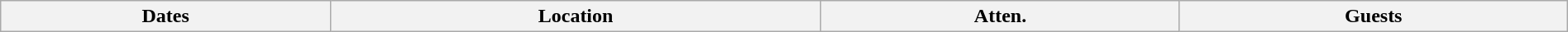<table class="wikitable" style="width:100%;">
<tr>
<th>Dates</th>
<th>Location</th>
<th>Atten.</th>
<th>Guests<br>














</th>
</tr>
</table>
